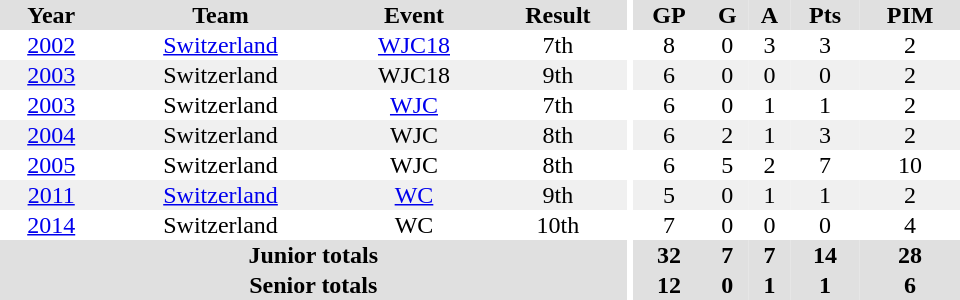<table border="0" cellpadding="1" cellspacing="0" ID="Table3" style="text-align:center; width:40em">
<tr ALIGN="center" bgcolor="#e0e0e0">
<th>Year</th>
<th>Team</th>
<th>Event</th>
<th>Result</th>
<th rowspan="99" bgcolor="#ffffff"></th>
<th>GP</th>
<th>G</th>
<th>A</th>
<th>Pts</th>
<th>PIM</th>
</tr>
<tr>
<td><a href='#'>2002</a></td>
<td><a href='#'>Switzerland</a></td>
<td><a href='#'>WJC18</a></td>
<td>7th</td>
<td>8</td>
<td>0</td>
<td>3</td>
<td>3</td>
<td>2</td>
</tr>
<tr bgcolor="#f0f0f0">
<td><a href='#'>2003</a></td>
<td>Switzerland</td>
<td>WJC18</td>
<td>9th</td>
<td>6</td>
<td>0</td>
<td>0</td>
<td>0</td>
<td>2</td>
</tr>
<tr>
<td><a href='#'>2003</a></td>
<td>Switzerland</td>
<td><a href='#'>WJC</a></td>
<td>7th</td>
<td>6</td>
<td>0</td>
<td>1</td>
<td>1</td>
<td>2</td>
</tr>
<tr bgcolor="#f0f0f0">
<td><a href='#'>2004</a></td>
<td>Switzerland</td>
<td>WJC</td>
<td>8th</td>
<td>6</td>
<td>2</td>
<td>1</td>
<td>3</td>
<td>2</td>
</tr>
<tr>
<td><a href='#'>2005</a></td>
<td>Switzerland</td>
<td>WJC</td>
<td>8th</td>
<td>6</td>
<td>5</td>
<td>2</td>
<td>7</td>
<td>10</td>
</tr>
<tr bgcolor="#f0f0f0">
<td><a href='#'>2011</a></td>
<td><a href='#'>Switzerland</a></td>
<td><a href='#'>WC</a></td>
<td>9th</td>
<td>5</td>
<td>0</td>
<td>1</td>
<td>1</td>
<td>2</td>
</tr>
<tr>
<td><a href='#'>2014</a></td>
<td>Switzerland</td>
<td>WC</td>
<td>10th</td>
<td>7</td>
<td>0</td>
<td>0</td>
<td>0</td>
<td>4</td>
</tr>
<tr bgcolor="#e0e0e0">
<th colspan="4">Junior totals</th>
<th>32</th>
<th>7</th>
<th>7</th>
<th>14</th>
<th>28</th>
</tr>
<tr bgcolor="#e0e0e0">
<th colspan="4">Senior totals</th>
<th>12</th>
<th>0</th>
<th>1</th>
<th>1</th>
<th>6</th>
</tr>
</table>
